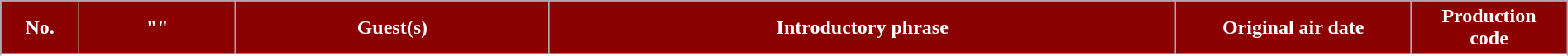<table class="wikitable plainrowheaders" style="width:100%; margin:auto;">
<tr>
<th style="background-color: #8B0000; color:#ffffff" width=5%><abbr>No.</abbr></th>
<th style="background-color: #8B0000; color:#ffffff" width=10%>"<a href='#'></a>"</th>
<th style="background-color: #8B0000; color:#ffffff" width=20%>Guest(s)</th>
<th style="background-color: #8B0000; color:#ffffff" width=40%>Introductory phrase</th>
<th style="background-color: #8B0000; color:#ffffff" width=15%>Original air date</th>
<th style="background-color: #8B0000; color:#ffffff" width=10%>Production <br> code</th>
</tr>
<tr>
</tr>
<tr>
</tr>
<tr>
</tr>
<tr>
</tr>
<tr>
</tr>
<tr>
</tr>
<tr>
</tr>
<tr>
</tr>
<tr>
</tr>
<tr>
</tr>
<tr>
</tr>
<tr>
</tr>
<tr>
</tr>
<tr>
</tr>
</table>
